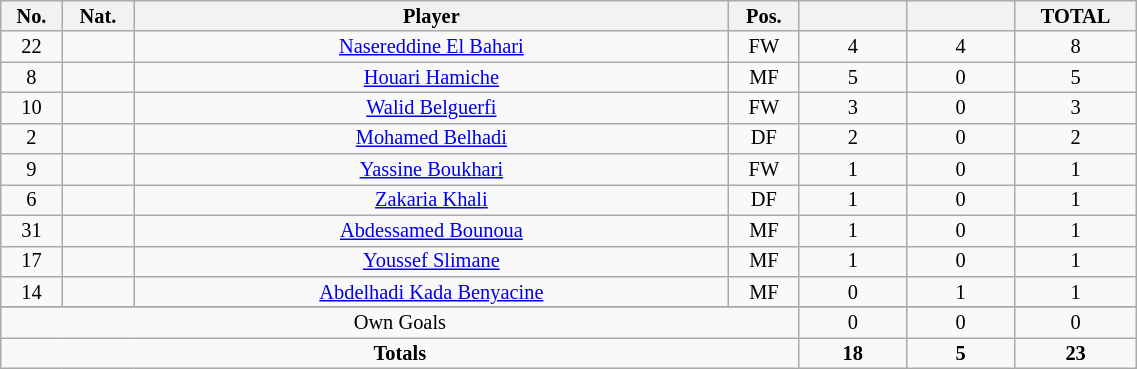<table class="wikitable sortable alternance"  style="font-size:85%; text-align:center; line-height:14px; width:60%;">
<tr>
<th width=10>No.</th>
<th width=10>Nat.</th>
<th scope="col" style="width:250px;">Player</th>
<th width=10>Pos.</th>
<th width=40></th>
<th width=40></th>
<th width=10>TOTAL</th>
</tr>
<tr>
<td>22</td>
<td></td>
<td><a href='#'>Nasereddine El Bahari</a></td>
<td>FW</td>
<td>4</td>
<td>4</td>
<td>8</td>
</tr>
<tr>
<td>8</td>
<td></td>
<td><a href='#'>Houari Hamiche</a></td>
<td>MF</td>
<td>5</td>
<td>0</td>
<td>5</td>
</tr>
<tr>
<td>10</td>
<td></td>
<td><a href='#'>Walid Belguerfi</a></td>
<td>FW</td>
<td>3</td>
<td>0</td>
<td>3</td>
</tr>
<tr>
<td>2</td>
<td></td>
<td><a href='#'>Mohamed Belhadi</a></td>
<td>DF</td>
<td>2</td>
<td>0</td>
<td>2</td>
</tr>
<tr>
<td>9</td>
<td></td>
<td><a href='#'>Yassine Boukhari</a></td>
<td>FW</td>
<td>1</td>
<td>0</td>
<td>1</td>
</tr>
<tr>
<td>6</td>
<td></td>
<td><a href='#'>Zakaria Khali</a></td>
<td>DF</td>
<td>1</td>
<td>0</td>
<td>1</td>
</tr>
<tr>
<td>31</td>
<td></td>
<td><a href='#'>Abdessamed Bounoua</a></td>
<td>MF</td>
<td>1</td>
<td>0</td>
<td>1</td>
</tr>
<tr>
<td>17</td>
<td></td>
<td><a href='#'>Youssef Slimane</a></td>
<td>MF</td>
<td>1</td>
<td>0</td>
<td>1</td>
</tr>
<tr>
<td>14</td>
<td></td>
<td><a href='#'>Abdelhadi Kada Benyacine</a></td>
<td>MF</td>
<td>0</td>
<td>1</td>
<td>1</td>
</tr>
<tr>
</tr>
<tr class="sortbottom">
<td colspan="4">Own Goals</td>
<td>0</td>
<td>0</td>
<td>0</td>
</tr>
<tr class="sortbottom">
<td colspan="4"><strong>Totals</strong></td>
<td><strong>18</strong></td>
<td><strong>5</strong></td>
<td><strong>23</strong></td>
</tr>
</table>
